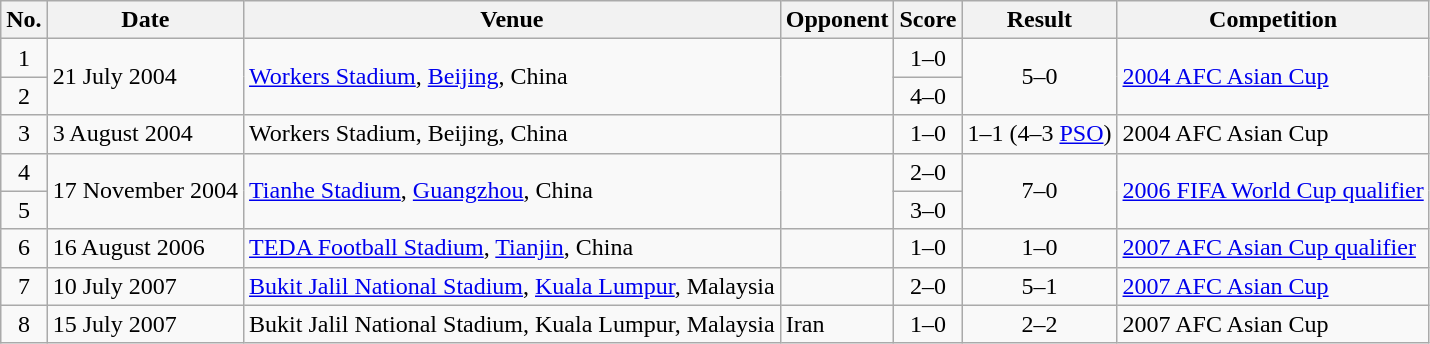<table class="wikitable sortable">
<tr>
<th scope="col">No.</th>
<th scope="col">Date</th>
<th scope="col">Venue</th>
<th scope="col">Opponent</th>
<th scope="col">Score</th>
<th scope="col">Result</th>
<th scope="col">Competition</th>
</tr>
<tr>
<td scope=row style="text-align: center">1</td>
<td rowspan="2">21 July 2004</td>
<td rowspan="2"><a href='#'>Workers Stadium</a>, <a href='#'>Beijing</a>, China</td>
<td rowspan="2"></td>
<td align="center">1–0</td>
<td rowspan="2" align="center">5–0</td>
<td rowspan="2"><a href='#'>2004 AFC Asian Cup</a></td>
</tr>
<tr>
<td scope=row style="text-align: center">2</td>
<td align="center">4–0</td>
</tr>
<tr>
<td scope=row style="text-align: center">3</td>
<td>3 August 2004</td>
<td>Workers Stadium, Beijing, China</td>
<td></td>
<td align="center">1–0</td>
<td align="center">1–1 (4–3 <a href='#'>PSO</a>)</td>
<td>2004 AFC Asian Cup</td>
</tr>
<tr>
<td scope=row style="text-align: center">4</td>
<td rowspan="2">17 November 2004</td>
<td rowspan="2"><a href='#'>Tianhe Stadium</a>, <a href='#'>Guangzhou</a>, China</td>
<td rowspan="2"></td>
<td align="center">2–0</td>
<td rowspan="2" align="center">7–0</td>
<td rowspan="2"><a href='#'>2006 FIFA World Cup qualifier</a></td>
</tr>
<tr>
<td scope=row style="text-align: center">5</td>
<td align="center">3–0</td>
</tr>
<tr>
<td scope=row style="text-align: center">6</td>
<td>16 August 2006</td>
<td><a href='#'>TEDA Football Stadium</a>, <a href='#'>Tianjin</a>, China</td>
<td></td>
<td align="center">1–0</td>
<td align="center">1–0</td>
<td><a href='#'>2007 AFC Asian Cup qualifier</a></td>
</tr>
<tr>
<td scope=row style="text-align: center">7</td>
<td>10 July 2007</td>
<td><a href='#'>Bukit Jalil National Stadium</a>, <a href='#'>Kuala Lumpur</a>, Malaysia</td>
<td></td>
<td align="center">2–0</td>
<td align="center">5–1</td>
<td><a href='#'>2007 AFC Asian Cup</a></td>
</tr>
<tr>
<td scope=row style="text-align: center">8</td>
<td>15 July 2007</td>
<td>Bukit Jalil National Stadium, Kuala Lumpur, Malaysia</td>
<td> Iran</td>
<td align="center">1–0</td>
<td align="center">2–2</td>
<td>2007 AFC Asian Cup</td>
</tr>
</table>
